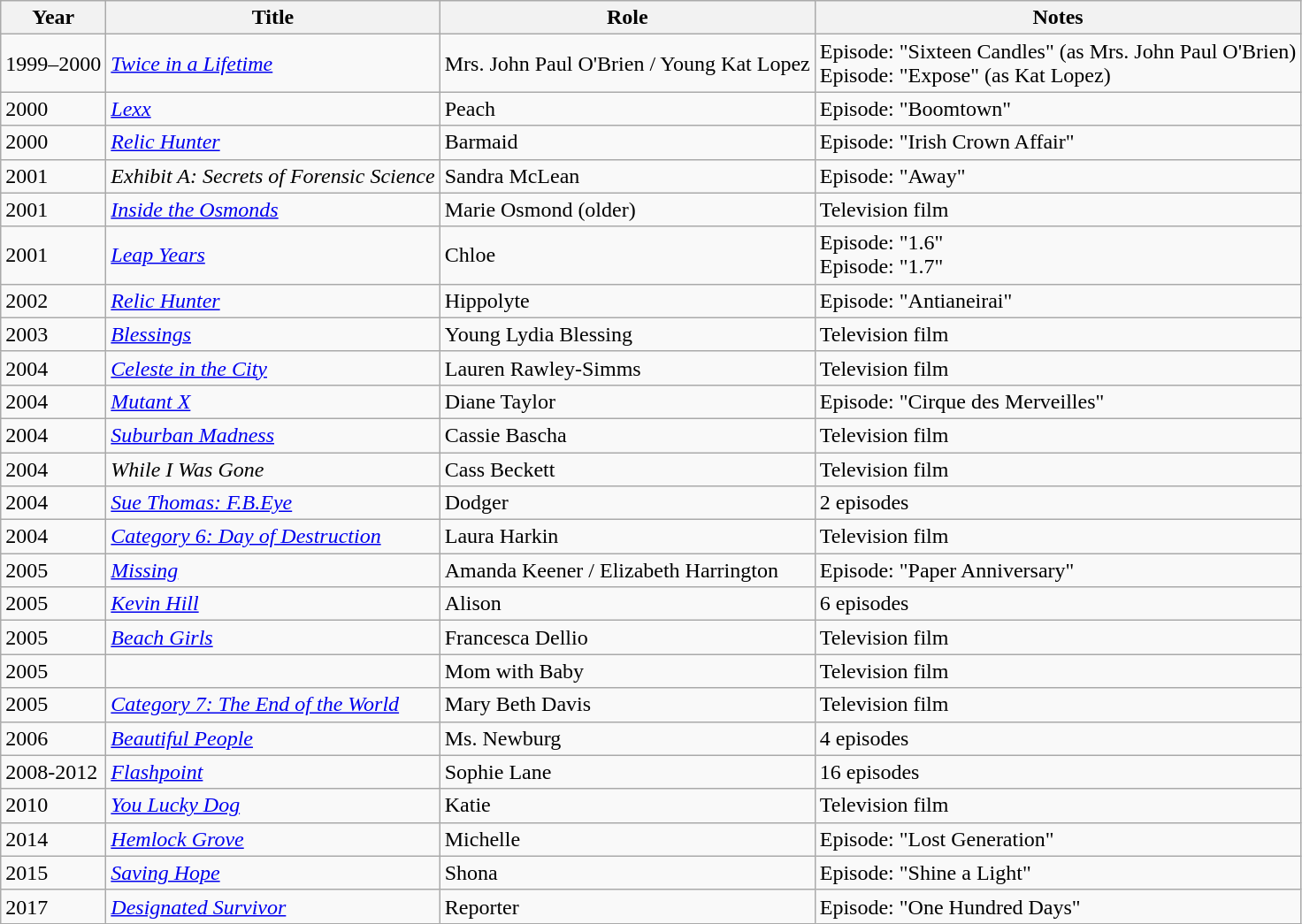<table class="wikitable sortable">
<tr>
<th>Year</th>
<th>Title</th>
<th>Role</th>
<th class="unsortable">Notes</th>
</tr>
<tr>
<td>1999–2000</td>
<td><em><a href='#'>Twice in a Lifetime</a></em></td>
<td>Mrs. John Paul O'Brien / Young Kat Lopez</td>
<td>Episode: "Sixteen Candles" (as Mrs. John Paul O'Brien)<br>Episode: "Expose" (as Kat Lopez)</td>
</tr>
<tr>
<td>2000</td>
<td><em><a href='#'>Lexx</a></em></td>
<td>Peach</td>
<td>Episode: "Boomtown"</td>
</tr>
<tr>
<td>2000</td>
<td><em><a href='#'>Relic Hunter</a></em></td>
<td>Barmaid</td>
<td>Episode: "Irish Crown Affair"</td>
</tr>
<tr>
<td>2001</td>
<td><em>Exhibit A: Secrets of Forensic Science</em></td>
<td>Sandra McLean</td>
<td>Episode: "Away"</td>
</tr>
<tr>
<td>2001</td>
<td><em><a href='#'>Inside the Osmonds</a></em></td>
<td>Marie Osmond (older)</td>
<td>Television film</td>
</tr>
<tr>
<td>2001</td>
<td><em><a href='#'>Leap Years</a></em></td>
<td>Chloe</td>
<td>Episode: "1.6"<br>Episode: "1.7"</td>
</tr>
<tr>
<td>2002</td>
<td><em><a href='#'>Relic Hunter</a></em></td>
<td>Hippolyte</td>
<td>Episode: "Antianeirai"</td>
</tr>
<tr>
<td>2003</td>
<td><em><a href='#'>Blessings</a></em></td>
<td>Young Lydia Blessing</td>
<td>Television film</td>
</tr>
<tr>
<td>2004</td>
<td><em><a href='#'>Celeste in the City</a></em></td>
<td>Lauren Rawley-Simms</td>
<td>Television film</td>
</tr>
<tr>
<td>2004</td>
<td><em><a href='#'>Mutant X</a></em></td>
<td>Diane Taylor</td>
<td>Episode: "Cirque des Merveilles"</td>
</tr>
<tr>
<td>2004</td>
<td><em><a href='#'>Suburban Madness</a></em></td>
<td>Cassie Bascha</td>
<td>Television film</td>
</tr>
<tr>
<td>2004</td>
<td><em>While I Was Gone</em></td>
<td>Cass Beckett</td>
<td>Television film</td>
</tr>
<tr>
<td>2004</td>
<td><em><a href='#'>Sue Thomas: F.B.Eye</a></em></td>
<td>Dodger</td>
<td>2 episodes</td>
</tr>
<tr>
<td>2004</td>
<td><em><a href='#'>Category 6: Day of Destruction</a></em></td>
<td>Laura Harkin</td>
<td>Television film</td>
</tr>
<tr>
<td>2005</td>
<td><em><a href='#'>Missing</a></em></td>
<td>Amanda Keener / Elizabeth Harrington</td>
<td>Episode: "Paper Anniversary"</td>
</tr>
<tr>
<td>2005</td>
<td><em><a href='#'>Kevin Hill</a></em></td>
<td>Alison</td>
<td>6 episodes</td>
</tr>
<tr>
<td>2005</td>
<td><em><a href='#'>Beach Girls</a></em></td>
<td>Francesca Dellio</td>
<td>Television film</td>
</tr>
<tr>
<td>2005</td>
<td><em></em></td>
<td>Mom with Baby</td>
<td>Television film</td>
</tr>
<tr>
<td>2005</td>
<td><em><a href='#'>Category 7: The End of the World</a></em></td>
<td>Mary Beth Davis</td>
<td>Television film</td>
</tr>
<tr>
<td>2006</td>
<td><em><a href='#'>Beautiful People</a></em></td>
<td>Ms. Newburg</td>
<td>4 episodes</td>
</tr>
<tr>
<td>2008-2012</td>
<td><em><a href='#'>Flashpoint</a></em></td>
<td>Sophie Lane</td>
<td>16 episodes</td>
</tr>
<tr>
<td>2010</td>
<td><em><a href='#'>You Lucky Dog</a></em></td>
<td>Katie</td>
<td>Television film</td>
</tr>
<tr>
<td>2014</td>
<td><em><a href='#'>Hemlock Grove</a></em></td>
<td>Michelle</td>
<td>Episode: "Lost Generation"</td>
</tr>
<tr>
<td>2015</td>
<td><em><a href='#'>Saving Hope</a></em></td>
<td>Shona</td>
<td>Episode: "Shine a Light"</td>
</tr>
<tr>
<td>2017</td>
<td><em><a href='#'>Designated Survivor</a></em></td>
<td>Reporter</td>
<td>Episode: "One Hundred Days"</td>
</tr>
</table>
